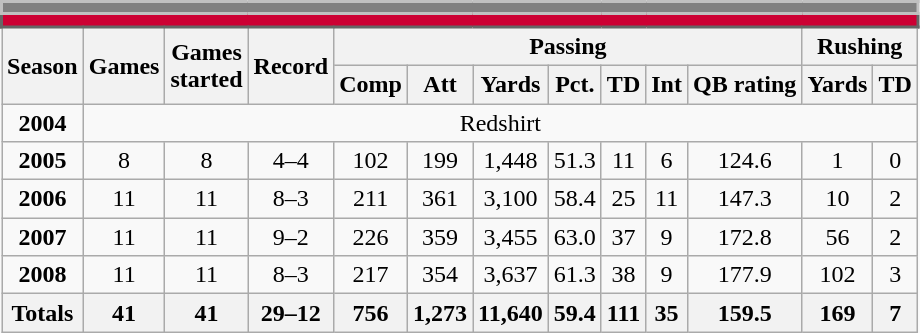<table class=wikitable style="text-align:center;">
<tr>
<td ! colspan="13" style="background:gray; border:2px solid silver; color:white;"></td>
</tr>
<tr>
<td ! colspan="13" style="background: #CC0033; border: 2px solid #666666; color:#FFFFFF;"></td>
</tr>
<tr>
<th rowspan=2>Season</th>
<th rowspan=2>Games</th>
<th rowspan=2>Games<br>started</th>
<th rowspan=2>Record</th>
<th colspan=7>Passing</th>
<th colspan=2>Rushing</th>
</tr>
<tr>
<th>Comp</th>
<th>Att</th>
<th>Yards</th>
<th>Pct.</th>
<th>TD</th>
<th>Int</th>
<th>QB rating</th>
<th>Yards</th>
<th>TD</th>
</tr>
<tr>
<td><strong>2004</strong></td>
<td colspan=12 style="text-align:center;">Redshirt</td>
</tr>
<tr>
<td><strong>2005</strong></td>
<td>8</td>
<td>8</td>
<td>4–4</td>
<td>102</td>
<td>199</td>
<td>1,448</td>
<td>51.3</td>
<td>11</td>
<td>6</td>
<td>124.6</td>
<td>1</td>
<td>0</td>
</tr>
<tr>
<td><strong>2006</strong></td>
<td>11</td>
<td>11</td>
<td>8–3</td>
<td>211</td>
<td>361</td>
<td>3,100</td>
<td>58.4</td>
<td>25</td>
<td>11</td>
<td>147.3</td>
<td>10</td>
<td>2</td>
</tr>
<tr>
<td><strong>2007</strong></td>
<td>11</td>
<td>11</td>
<td>9–2</td>
<td>226</td>
<td>359</td>
<td>3,455</td>
<td>63.0</td>
<td>37</td>
<td>9</td>
<td>172.8</td>
<td>56</td>
<td>2</td>
</tr>
<tr>
<td><strong>2008</strong></td>
<td>11</td>
<td>11</td>
<td>8–3</td>
<td>217</td>
<td>354</td>
<td>3,637</td>
<td>61.3</td>
<td>38</td>
<td>9</td>
<td>177.9</td>
<td>102</td>
<td>3</td>
</tr>
<tr>
<th>Totals</th>
<th>41</th>
<th>41</th>
<th>29–12</th>
<th>756</th>
<th>1,273</th>
<th>11,640</th>
<th>59.4</th>
<th>111</th>
<th>35</th>
<th>159.5</th>
<th>169</th>
<th>7</th>
</tr>
</table>
